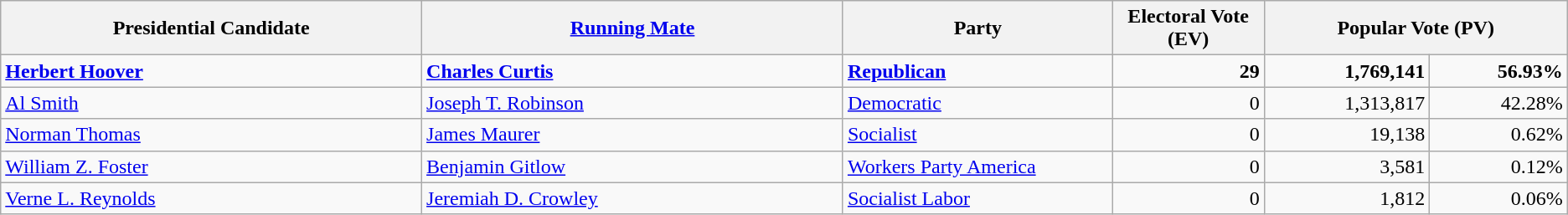<table class="wikitable">
<tr>
<th width="25%">Presidential Candidate</th>
<th width="25%"><a href='#'>Running Mate</a></th>
<th width="16%">Party</th>
<th width="9%">Electoral Vote (EV)</th>
<th colspan="2" width="18%">Popular Vote (PV)</th>
</tr>
<tr>
<td><strong><a href='#'>Herbert Hoover</a></strong></td>
<td><strong><a href='#'>Charles Curtis</a></strong></td>
<td><strong><a href='#'>Republican</a></strong></td>
<td align="right"><strong>29</strong></td>
<td align="right"><strong>1,769,141</strong></td>
<td align="right"><strong>56.93%</strong></td>
</tr>
<tr>
<td><a href='#'>Al Smith</a></td>
<td><a href='#'>Joseph T. Robinson</a></td>
<td><a href='#'>Democratic</a></td>
<td align="right">0</td>
<td align="right">1,313,817</td>
<td align="right">42.28%</td>
</tr>
<tr>
<td><a href='#'>Norman Thomas</a></td>
<td><a href='#'>James Maurer</a></td>
<td><a href='#'>Socialist</a></td>
<td align="right">0</td>
<td align="right">19,138</td>
<td align="right">0.62%</td>
</tr>
<tr>
<td><a href='#'>William Z. Foster</a></td>
<td><a href='#'>Benjamin Gitlow</a></td>
<td><a href='#'>Workers Party America</a></td>
<td align="right">0</td>
<td align="right">3,581</td>
<td align="right">0.12%</td>
</tr>
<tr>
<td><a href='#'>Verne L. Reynolds</a></td>
<td><a href='#'>Jeremiah D. Crowley</a></td>
<td><a href='#'>Socialist Labor</a></td>
<td align="right">0</td>
<td align="right">1,812</td>
<td align="right">0.06%</td>
</tr>
</table>
